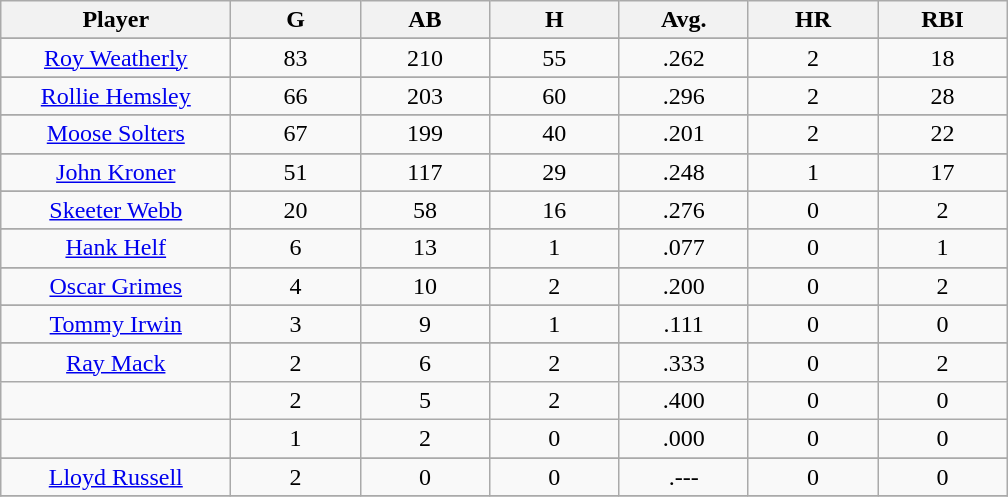<table class="wikitable sortable">
<tr>
<th bgcolor="#DDDDFF" width="16%">Player</th>
<th bgcolor="#DDDDFF" width="9%">G</th>
<th bgcolor="#DDDDFF" width="9%">AB</th>
<th bgcolor="#DDDDFF" width="9%">H</th>
<th bgcolor="#DDDDFF" width="9%">Avg.</th>
<th bgcolor="#DDDDFF" width="9%">HR</th>
<th bgcolor="#DDDDFF" width="9%">RBI</th>
</tr>
<tr>
</tr>
<tr align="center">
<td><a href='#'>Roy Weatherly</a></td>
<td>83</td>
<td>210</td>
<td>55</td>
<td>.262</td>
<td>2</td>
<td>18</td>
</tr>
<tr>
</tr>
<tr align=center>
<td><a href='#'>Rollie Hemsley</a></td>
<td>66</td>
<td>203</td>
<td>60</td>
<td>.296</td>
<td>2</td>
<td>28</td>
</tr>
<tr>
</tr>
<tr align="center">
<td><a href='#'>Moose Solters</a></td>
<td>67</td>
<td>199</td>
<td>40</td>
<td>.201</td>
<td>2</td>
<td>22</td>
</tr>
<tr>
</tr>
<tr align="center">
<td><a href='#'>John Kroner</a></td>
<td>51</td>
<td>117</td>
<td>29</td>
<td>.248</td>
<td>1</td>
<td>17</td>
</tr>
<tr>
</tr>
<tr align="center">
<td><a href='#'>Skeeter Webb</a></td>
<td>20</td>
<td>58</td>
<td>16</td>
<td>.276</td>
<td>0</td>
<td>2</td>
</tr>
<tr>
</tr>
<tr align="center">
<td><a href='#'>Hank Helf</a></td>
<td>6</td>
<td>13</td>
<td>1</td>
<td>.077</td>
<td>0</td>
<td>1</td>
</tr>
<tr>
</tr>
<tr align="center">
<td><a href='#'>Oscar Grimes</a></td>
<td>4</td>
<td>10</td>
<td>2</td>
<td>.200</td>
<td>0</td>
<td>2</td>
</tr>
<tr>
</tr>
<tr align="center">
<td><a href='#'>Tommy Irwin</a></td>
<td>3</td>
<td>9</td>
<td>1</td>
<td>.111</td>
<td>0</td>
<td>0</td>
</tr>
<tr>
</tr>
<tr align="center">
<td><a href='#'>Ray Mack</a></td>
<td>2</td>
<td>6</td>
<td>2</td>
<td>.333</td>
<td>0</td>
<td>2</td>
</tr>
<tr align="center">
<td></td>
<td>2</td>
<td>5</td>
<td>2</td>
<td>.400</td>
<td>0</td>
<td>0</td>
</tr>
<tr align="center">
<td></td>
<td>1</td>
<td>2</td>
<td>0</td>
<td>.000</td>
<td>0</td>
<td>0</td>
</tr>
<tr>
</tr>
<tr align="center">
<td><a href='#'>Lloyd Russell</a></td>
<td>2</td>
<td>0</td>
<td>0</td>
<td>.---</td>
<td>0</td>
<td>0</td>
</tr>
<tr align="center">
</tr>
</table>
